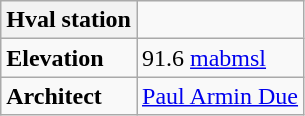<table class="wikitable">
<tr>
<th><strong>Hval station</strong></th>
</tr>
<tr>
<td><strong>Elevation</strong></td>
<td>91.6 <a href='#'>mabmsl</a></td>
</tr>
<tr>
<td><strong>Architect</strong></td>
<td><a href='#'>Paul Armin Due</a></td>
</tr>
</table>
